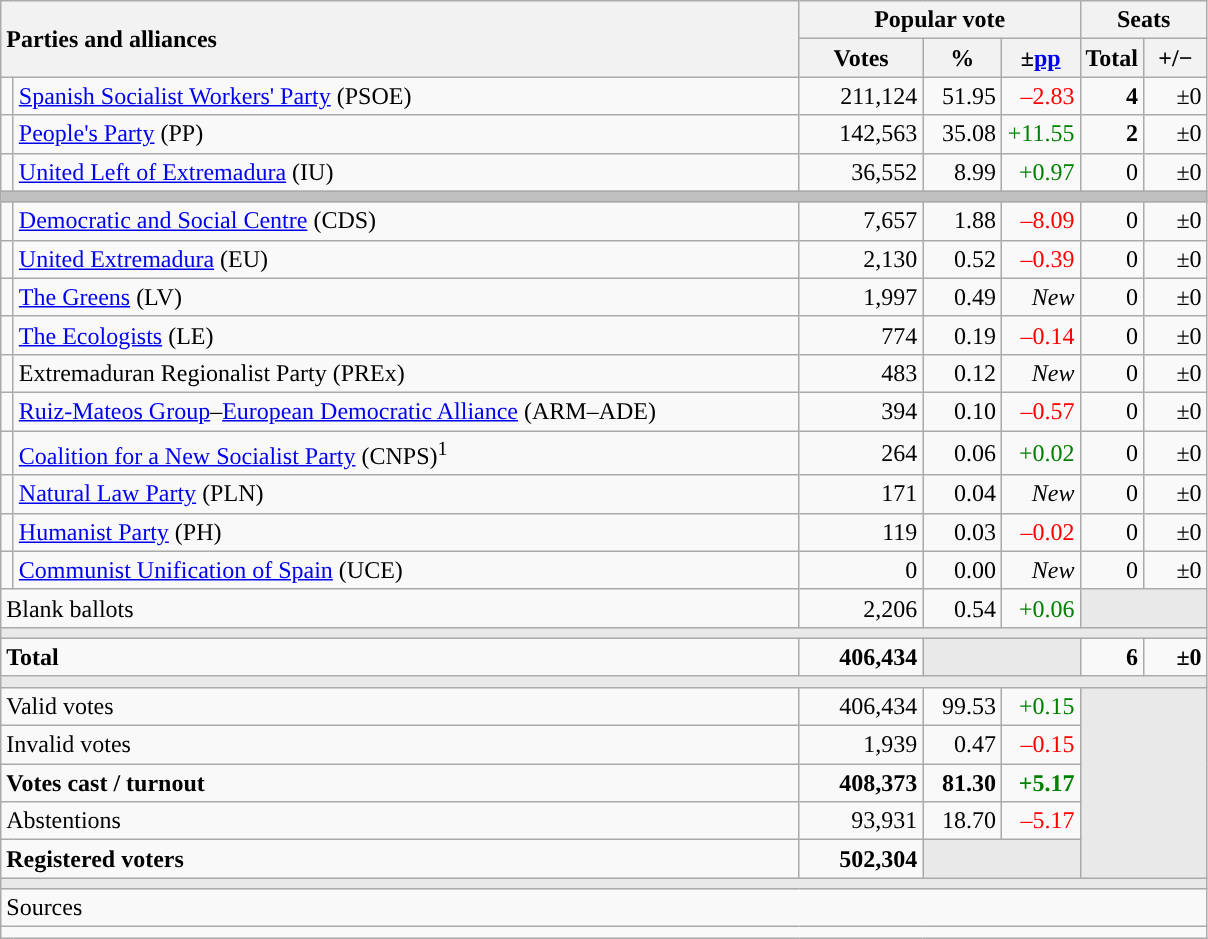<table class="wikitable" style="text-align:right;">
<tr>
<th style="text-align:left;" rowspan="2" colspan="2" width="525">Parties and alliances</th>
<th colspan="3">Popular vote</th>
<th colspan="2">Seats</th>
</tr>
<tr>
<th width="75">Votes</th>
<th width="45">%</th>
<th width="45">±<a href='#'>pp</a></th>
<th width="35">Total</th>
<th width="35">+/−</th>
</tr>
<tr>
<td width="1" style="color:inherit;background:"></td>
<td align="left"><a href='#'>Spanish Socialist Workers' Party</a> (PSOE)</td>
<td>211,124</td>
<td>51.95</td>
<td style="color:red;">–2.83</td>
<td><strong>4</strong></td>
<td>±0</td>
</tr>
<tr>
<td style="color:inherit;background:"></td>
<td align="left"><a href='#'>People's Party</a> (PP)</td>
<td>142,563</td>
<td>35.08</td>
<td style="color:green;">+11.55</td>
<td><strong>2</strong></td>
<td>±0</td>
</tr>
<tr>
<td style="color:inherit;background:"></td>
<td align="left"><a href='#'>United Left of Extremadura</a> (IU)</td>
<td>36,552</td>
<td>8.99</td>
<td style="color:green;">+0.97</td>
<td>0</td>
<td>±0</td>
</tr>
<tr>
<td colspan="7" bgcolor="#C0C0C0"></td>
</tr>
<tr>
<td style="color:inherit;background:"></td>
<td align="left"><a href='#'>Democratic and Social Centre</a> (CDS)</td>
<td>7,657</td>
<td>1.88</td>
<td style="color:red;">–8.09</td>
<td>0</td>
<td>±0</td>
</tr>
<tr>
<td style="color:inherit;background:"></td>
<td align="left"><a href='#'>United Extremadura</a> (EU)</td>
<td>2,130</td>
<td>0.52</td>
<td style="color:red;">–0.39</td>
<td>0</td>
<td>±0</td>
</tr>
<tr>
<td style="color:inherit;background:"></td>
<td align="left"><a href='#'>The Greens</a> (LV)</td>
<td>1,997</td>
<td>0.49</td>
<td><em>New</em></td>
<td>0</td>
<td>±0</td>
</tr>
<tr>
<td style="color:inherit;background:"></td>
<td align="left"><a href='#'>The Ecologists</a> (LE)</td>
<td>774</td>
<td>0.19</td>
<td style="color:red;">–0.14</td>
<td>0</td>
<td>±0</td>
</tr>
<tr>
<td style="color:inherit;background:"></td>
<td align="left">Extremaduran Regionalist Party (PREx)</td>
<td>483</td>
<td>0.12</td>
<td><em>New</em></td>
<td>0</td>
<td>±0</td>
</tr>
<tr>
<td style="color:inherit;background:"></td>
<td align="left"><a href='#'>Ruiz-Mateos Group</a>–<a href='#'>European Democratic Alliance</a> (ARM–ADE)</td>
<td>394</td>
<td>0.10</td>
<td style="color:red;">–0.57</td>
<td>0</td>
<td>±0</td>
</tr>
<tr>
<td style="color:inherit;background:"></td>
<td align="left"><a href='#'>Coalition for a New Socialist Party</a> (CNPS)<sup>1</sup></td>
<td>264</td>
<td>0.06</td>
<td style="color:green;">+0.02</td>
<td>0</td>
<td>±0</td>
</tr>
<tr>
<td style="color:inherit;background:"></td>
<td align="left"><a href='#'>Natural Law Party</a> (PLN)</td>
<td>171</td>
<td>0.04</td>
<td><em>New</em></td>
<td>0</td>
<td>±0</td>
</tr>
<tr>
<td style="color:inherit;background:"></td>
<td align="left"><a href='#'>Humanist Party</a> (PH)</td>
<td>119</td>
<td>0.03</td>
<td style="color:red;">–0.02</td>
<td>0</td>
<td>±0</td>
</tr>
<tr>
<td style="color:inherit;background:"></td>
<td align="left"><a href='#'>Communist Unification of Spain</a> (UCE)</td>
<td>0</td>
<td>0.00</td>
<td><em>New</em></td>
<td>0</td>
<td>±0</td>
</tr>
<tr>
<td align="left" colspan="2">Blank ballots</td>
<td>2,206</td>
<td>0.54</td>
<td style="color:green;">+0.06</td>
<td bgcolor="#E9E9E9" colspan="2"></td>
</tr>
<tr>
<td colspan="7" bgcolor="#E9E9E9"></td>
</tr>
<tr style="font-weight:bold;">
<td align="left" colspan="2">Total</td>
<td>406,434</td>
<td bgcolor="#E9E9E9" colspan="2"></td>
<td>6</td>
<td>±0</td>
</tr>
<tr>
<td colspan="7" bgcolor="#E9E9E9"></td>
</tr>
<tr>
<td align="left" colspan="2">Valid votes</td>
<td>406,434</td>
<td>99.53</td>
<td style="color:green;">+0.15</td>
<td bgcolor="#E9E9E9" colspan="2" rowspan="5"></td>
</tr>
<tr>
<td align="left" colspan="2">Invalid votes</td>
<td>1,939</td>
<td>0.47</td>
<td style="color:red;">–0.15</td>
</tr>
<tr style="font-weight:bold;">
<td align="left" colspan="2">Votes cast / turnout</td>
<td>408,373</td>
<td>81.30</td>
<td style="color:green;">+5.17</td>
</tr>
<tr>
<td align="left" colspan="2">Abstentions</td>
<td>93,931</td>
<td>18.70</td>
<td style="color:red;">–5.17</td>
</tr>
<tr style="font-weight:bold;">
<td align="left" colspan="2">Registered voters</td>
<td>502,304</td>
<td bgcolor="#E9E9E9" colspan="2"></td>
</tr>
<tr>
<td colspan="7" bgcolor="#E9E9E9"></td>
</tr>
<tr>
<td align="left" colspan="7">Sources</td>
</tr>
<tr>
<td colspan="7" style="text-align:left; max-width:790px;"></td>
</tr>
</table>
